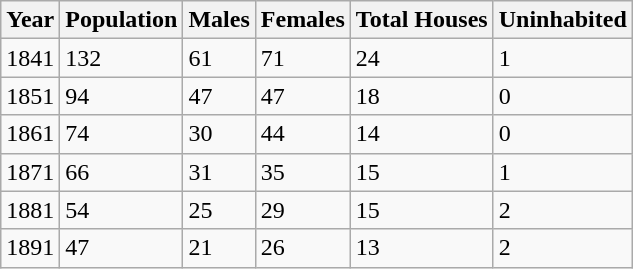<table class="wikitable">
<tr>
<th>Year</th>
<th>Population</th>
<th>Males</th>
<th>Females</th>
<th>Total Houses</th>
<th>Uninhabited</th>
</tr>
<tr>
<td>1841</td>
<td>132</td>
<td>61</td>
<td>71</td>
<td>24</td>
<td>1</td>
</tr>
<tr>
<td>1851</td>
<td>94</td>
<td>47</td>
<td>47</td>
<td>18</td>
<td>0</td>
</tr>
<tr>
<td>1861</td>
<td>74</td>
<td>30</td>
<td>44</td>
<td>14</td>
<td>0</td>
</tr>
<tr>
<td>1871</td>
<td>66</td>
<td>31</td>
<td>35</td>
<td>15</td>
<td>1</td>
</tr>
<tr>
<td>1881</td>
<td>54</td>
<td>25</td>
<td>29</td>
<td>15</td>
<td>2</td>
</tr>
<tr>
<td>1891</td>
<td>47</td>
<td>21</td>
<td>26</td>
<td>13</td>
<td>2</td>
</tr>
</table>
